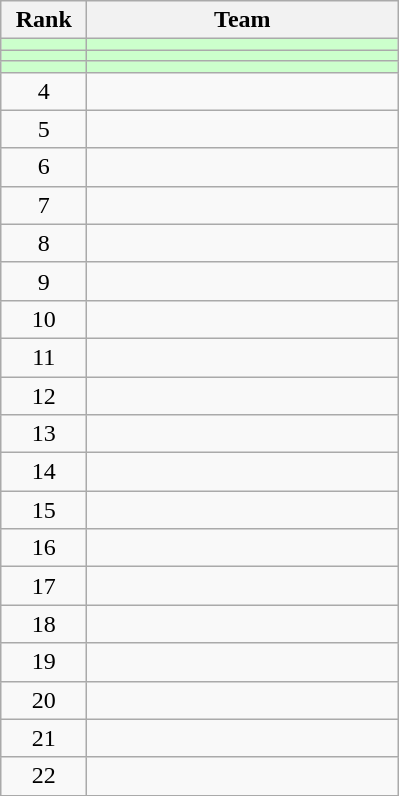<table class="wikitable" style="text-align: center">
<tr>
<th width=50>Rank</th>
<th width=200>Team</th>
</tr>
<tr bgcolor=#ccffcc>
<td></td>
<td align=left></td>
</tr>
<tr bgcolor=#ccffcc>
<td></td>
<td align=left></td>
</tr>
<tr bgcolor=#ccffcc>
<td></td>
<td align=left></td>
</tr>
<tr>
<td>4</td>
<td align=left></td>
</tr>
<tr>
<td>5</td>
<td align=left></td>
</tr>
<tr>
<td>6</td>
<td align=left></td>
</tr>
<tr>
<td>7</td>
<td align=left></td>
</tr>
<tr>
<td>8</td>
<td align=left></td>
</tr>
<tr>
<td>9</td>
<td align=left></td>
</tr>
<tr>
<td>10</td>
<td align=left></td>
</tr>
<tr>
<td>11</td>
<td align=left></td>
</tr>
<tr>
<td>12</td>
<td align=left></td>
</tr>
<tr>
<td>13</td>
<td align=left></td>
</tr>
<tr>
<td>14</td>
<td align=left></td>
</tr>
<tr>
<td>15</td>
<td align=left></td>
</tr>
<tr>
<td>16</td>
<td align=left></td>
</tr>
<tr>
<td>17</td>
<td align=left></td>
</tr>
<tr>
<td>18</td>
<td align=left></td>
</tr>
<tr>
<td>19</td>
<td align=left></td>
</tr>
<tr>
<td>20</td>
<td align=left></td>
</tr>
<tr>
<td>21</td>
<td align=left></td>
</tr>
<tr>
<td>22</td>
<td align=left></td>
</tr>
</table>
